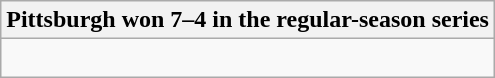<table class="wikitable collapsible collapsed">
<tr>
<th>Pittsburgh won 7–4 in the regular-season series</th>
</tr>
<tr>
<td><br>









</td>
</tr>
</table>
